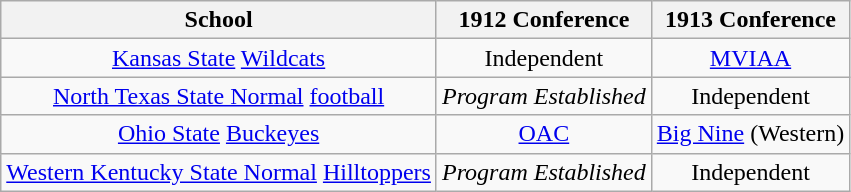<table class="wikitable sortable">
<tr>
<th>School</th>
<th>1912 Conference</th>
<th>1913 Conference</th>
</tr>
<tr style="text-align:center;">
<td><a href='#'>Kansas State</a> <a href='#'>Wildcats</a></td>
<td>Independent</td>
<td><a href='#'>MVIAA</a></td>
</tr>
<tr style="text-align:center;">
<td><a href='#'>North Texas State Normal</a> <a href='#'>football</a></td>
<td><em>Program Established</em></td>
<td>Independent</td>
</tr>
<tr style="text-align:center;">
<td><a href='#'>Ohio State</a> <a href='#'>Buckeyes</a></td>
<td><a href='#'>OAC</a></td>
<td><a href='#'>Big Nine</a> (Western)</td>
</tr>
<tr style="text-align:center;">
<td><a href='#'>Western Kentucky State Normal</a> <a href='#'>Hilltoppers</a></td>
<td><em>Program Established</em></td>
<td>Independent</td>
</tr>
</table>
